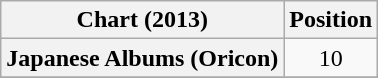<table class="wikitable plainrowheaders" style="text-align:center;">
<tr>
<th scope="col">Chart (2013)</th>
<th scope="col">Position</th>
</tr>
<tr>
<th scope="row">Japanese Albums (Oricon)</th>
<td>10</td>
</tr>
<tr>
</tr>
</table>
